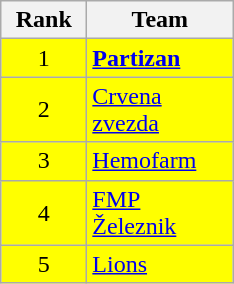<table class="wikitable" style="text-align: center" align="left">
<tr>
<th width=50>Rank</th>
<th width=90>Team</th>
</tr>
<tr bgcolor=yellow>
<td>1</td>
<td align=left><strong><a href='#'>Partizan</a></strong></td>
</tr>
<tr bgcolor=yellow>
<td>2</td>
<td align=left><a href='#'>Crvena zvezda</a></td>
</tr>
<tr bgcolor=yellow>
<td>3</td>
<td align=left><a href='#'>Hemofarm</a></td>
</tr>
<tr bgcolor=yellow>
<td>4</td>
<td align=left><a href='#'>FMP Železnik</a></td>
</tr>
<tr bgcolor=yellow>
<td>5</td>
<td align=left><a href='#'>Lions</a></td>
</tr>
</table>
